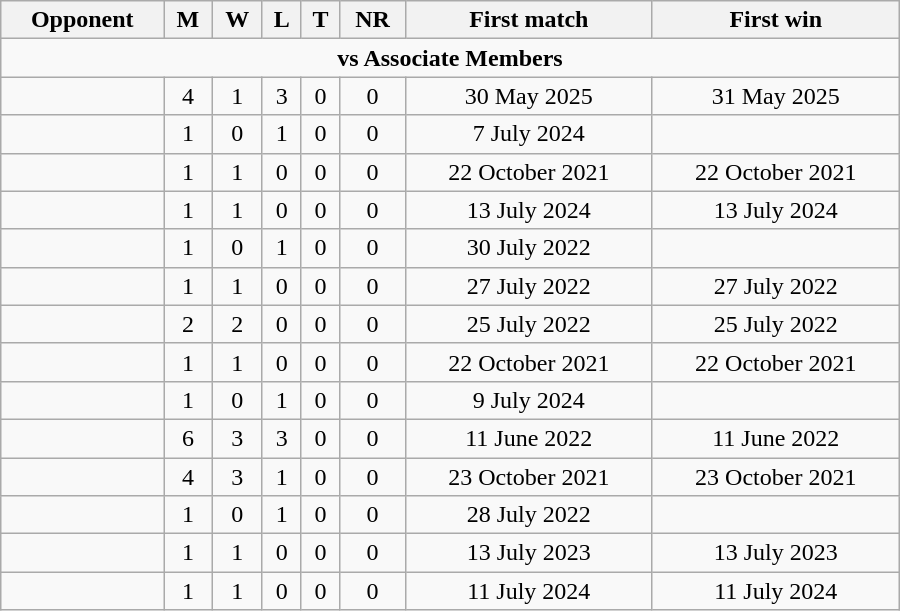<table class="wikitable" style="text-align: center; width: 600px;">
<tr>
<th>Opponent</th>
<th>M</th>
<th>W</th>
<th>L</th>
<th>T</th>
<th>NR</th>
<th>First match</th>
<th>First win</th>
</tr>
<tr>
<td colspan="8" style="text-align:center;"><strong>vs Associate Members</strong></td>
</tr>
<tr>
<td align=left></td>
<td>4</td>
<td>1</td>
<td>3</td>
<td>0</td>
<td>0</td>
<td>30 May 2025</td>
<td>31 May 2025</td>
</tr>
<tr>
<td align=left></td>
<td>1</td>
<td>0</td>
<td>1</td>
<td>0</td>
<td>0</td>
<td>7 July 2024</td>
<td></td>
</tr>
<tr>
<td align=left></td>
<td>1</td>
<td>1</td>
<td>0</td>
<td>0</td>
<td>0</td>
<td>22 October 2021</td>
<td>22 October 2021</td>
</tr>
<tr>
<td align=left></td>
<td>1</td>
<td>1</td>
<td>0</td>
<td>0</td>
<td>0</td>
<td>13 July 2024</td>
<td>13 July 2024</td>
</tr>
<tr>
<td align=left></td>
<td>1</td>
<td>0</td>
<td>1</td>
<td>0</td>
<td>0</td>
<td>30 July 2022</td>
<td></td>
</tr>
<tr>
<td align=left></td>
<td>1</td>
<td>1</td>
<td>0</td>
<td>0</td>
<td>0</td>
<td>27 July 2022</td>
<td>27 July 2022</td>
</tr>
<tr>
<td align=left></td>
<td>2</td>
<td>2</td>
<td>0</td>
<td>0</td>
<td>0</td>
<td>25 July 2022</td>
<td>25 July 2022</td>
</tr>
<tr>
<td align=left></td>
<td>1</td>
<td>1</td>
<td>0</td>
<td>0</td>
<td>0</td>
<td>22 October 2021</td>
<td>22 October 2021</td>
</tr>
<tr>
<td align=left></td>
<td>1</td>
<td>0</td>
<td>1</td>
<td>0</td>
<td>0</td>
<td>9 July 2024</td>
<td></td>
</tr>
<tr>
<td align=left></td>
<td>6</td>
<td>3</td>
<td>3</td>
<td>0</td>
<td>0</td>
<td>11 June 2022</td>
<td>11 June 2022</td>
</tr>
<tr>
<td align=left></td>
<td>4</td>
<td>3</td>
<td>1</td>
<td>0</td>
<td>0</td>
<td>23 October 2021</td>
<td>23 October 2021</td>
</tr>
<tr>
<td align=left></td>
<td>1</td>
<td>0</td>
<td>1</td>
<td>0</td>
<td>0</td>
<td>28 July 2022</td>
<td></td>
</tr>
<tr>
<td align=left></td>
<td>1</td>
<td>1</td>
<td>0</td>
<td>0</td>
<td>0</td>
<td>13 July 2023</td>
<td>13 July 2023</td>
</tr>
<tr>
<td align=left></td>
<td>1</td>
<td>1</td>
<td>0</td>
<td>0</td>
<td>0</td>
<td>11 July 2024</td>
<td>11 July 2024</td>
</tr>
</table>
